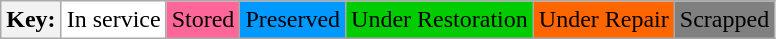<table class="wikitable">
<tr>
<th>Key:</th>
<td bgcolor=#FFFFFF>In service</td>
<td bgcolor=#FF6699>Stored</td>
<td bgcolor=#0099FF>Preserved</td>
<td bgcolor=#00CC00>Under Restoration</td>
<td bgcolor=#FF6600>Under Repair</td>
<td bgcolor=#808080>Scrapped</td>
</tr>
</table>
